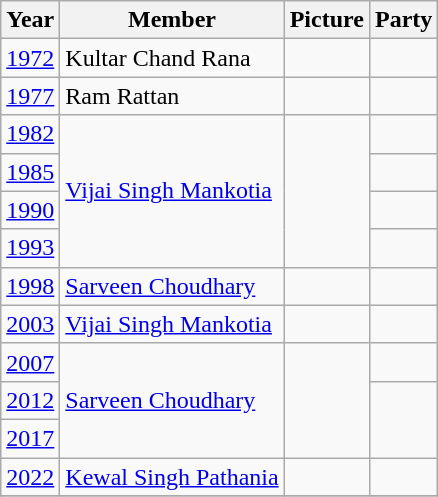<table class="wikitable sortable">
<tr>
<th>Year</th>
<th>Member</th>
<th>Picture</th>
<th colspan="2">Party</th>
</tr>
<tr>
<td><a href='#'>1972</a></td>
<td>Kultar Chand Rana</td>
<td></td>
<td></td>
</tr>
<tr>
<td><a href='#'>1977</a></td>
<td>Ram Rattan</td>
<td></td>
<td></td>
</tr>
<tr>
<td><a href='#'>1982</a></td>
<td rowspan=4><a href='#'>Vijai Singh Mankotia</a></td>
<td rowspan=4></td>
<td></td>
</tr>
<tr>
<td><a href='#'>1985</a></td>
<td></td>
</tr>
<tr>
<td><a href='#'>1990</a></td>
<td></td>
</tr>
<tr>
<td><a href='#'>1993</a></td>
<td></td>
</tr>
<tr>
<td><a href='#'>1998</a></td>
<td><a href='#'>Sarveen Choudhary</a></td>
<td></td>
<td></td>
</tr>
<tr>
<td><a href='#'>2003</a></td>
<td><a href='#'>Vijai Singh Mankotia</a></td>
<td></td>
<td></td>
</tr>
<tr>
<td><a href='#'>2007</a></td>
<td rowspan="3"><a href='#'>Sarveen Choudhary</a></td>
<td rowspan="3"></td>
<td></td>
</tr>
<tr>
<td><a href='#'>2012</a></td>
</tr>
<tr>
<td><a href='#'>2017</a></td>
</tr>
<tr>
<td><a href='#'>2022</a></td>
<td><a href='#'>Kewal Singh Pathania</a></td>
<td></td>
<td></td>
</tr>
<tr>
</tr>
</table>
